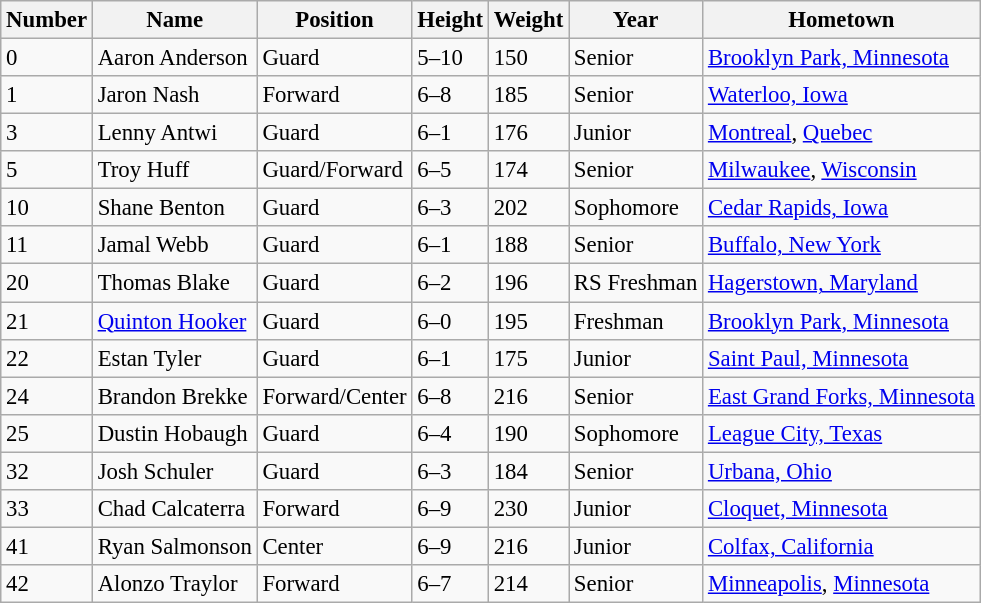<table class="wikitable sortable" style="font-size: 95%;">
<tr>
<th>Number</th>
<th>Name</th>
<th>Position</th>
<th>Height</th>
<th>Weight</th>
<th>Year</th>
<th>Hometown</th>
</tr>
<tr>
<td>0</td>
<td>Aaron Anderson</td>
<td>Guard</td>
<td>5–10</td>
<td>150</td>
<td>Senior</td>
<td><a href='#'>Brooklyn Park, Minnesota</a></td>
</tr>
<tr>
<td>1</td>
<td>Jaron Nash</td>
<td>Forward</td>
<td>6–8</td>
<td>185</td>
<td>Senior</td>
<td><a href='#'>Waterloo, Iowa</a></td>
</tr>
<tr>
<td>3</td>
<td>Lenny Antwi</td>
<td>Guard</td>
<td>6–1</td>
<td>176</td>
<td>Junior</td>
<td><a href='#'>Montreal</a>, <a href='#'>Quebec</a></td>
</tr>
<tr>
<td>5</td>
<td>Troy Huff</td>
<td>Guard/Forward</td>
<td>6–5</td>
<td>174</td>
<td>Senior</td>
<td><a href='#'>Milwaukee</a>, <a href='#'>Wisconsin</a></td>
</tr>
<tr>
<td>10</td>
<td>Shane Benton</td>
<td>Guard</td>
<td>6–3</td>
<td>202</td>
<td>Sophomore</td>
<td><a href='#'>Cedar Rapids, Iowa</a></td>
</tr>
<tr>
<td>11</td>
<td>Jamal Webb</td>
<td>Guard</td>
<td>6–1</td>
<td>188</td>
<td>Senior</td>
<td><a href='#'>Buffalo, New York</a></td>
</tr>
<tr>
<td>20</td>
<td>Thomas Blake</td>
<td>Guard</td>
<td>6–2</td>
<td>196</td>
<td>RS Freshman</td>
<td><a href='#'>Hagerstown, Maryland</a></td>
</tr>
<tr>
<td>21</td>
<td><a href='#'>Quinton Hooker</a></td>
<td>Guard</td>
<td>6–0</td>
<td>195</td>
<td>Freshman</td>
<td><a href='#'>Brooklyn Park, Minnesota</a></td>
</tr>
<tr>
<td>22</td>
<td>Estan Tyler</td>
<td>Guard</td>
<td>6–1</td>
<td>175</td>
<td>Junior</td>
<td><a href='#'>Saint Paul, Minnesota</a></td>
</tr>
<tr>
<td>24</td>
<td>Brandon Brekke</td>
<td>Forward/Center</td>
<td>6–8</td>
<td>216</td>
<td>Senior</td>
<td><a href='#'>East Grand Forks, Minnesota</a></td>
</tr>
<tr>
<td>25</td>
<td>Dustin Hobaugh</td>
<td>Guard</td>
<td>6–4</td>
<td>190</td>
<td>Sophomore</td>
<td><a href='#'>League City, Texas</a></td>
</tr>
<tr>
<td>32</td>
<td>Josh Schuler</td>
<td>Guard</td>
<td>6–3</td>
<td>184</td>
<td>Senior</td>
<td><a href='#'>Urbana, Ohio</a></td>
</tr>
<tr>
<td>33</td>
<td>Chad Calcaterra</td>
<td>Forward</td>
<td>6–9</td>
<td>230</td>
<td>Junior</td>
<td><a href='#'>Cloquet, Minnesota</a></td>
</tr>
<tr>
<td>41</td>
<td>Ryan Salmonson</td>
<td>Center</td>
<td>6–9</td>
<td>216</td>
<td>Junior</td>
<td><a href='#'>Colfax, California</a></td>
</tr>
<tr>
<td>42</td>
<td>Alonzo Traylor</td>
<td>Forward</td>
<td>6–7</td>
<td>214</td>
<td>Senior</td>
<td><a href='#'>Minneapolis</a>, <a href='#'>Minnesota</a></td>
</tr>
</table>
